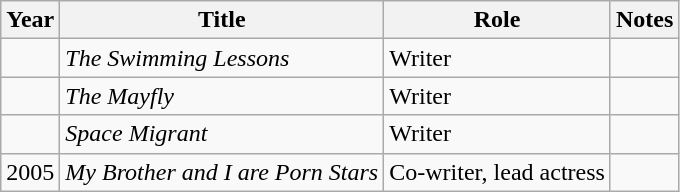<table class="wikitable">
<tr>
<th>Year</th>
<th>Title</th>
<th>Role</th>
<th>Notes</th>
</tr>
<tr>
<td></td>
<td><em>The Swimming Lessons</em></td>
<td>Writer</td>
<td></td>
</tr>
<tr>
<td></td>
<td><em>The Mayfly</em></td>
<td>Writer</td>
<td></td>
</tr>
<tr>
<td></td>
<td><em>Space Migrant</em></td>
<td>Writer</td>
<td></td>
</tr>
<tr>
<td>2005</td>
<td><em>My Brother and I are Porn Stars</em></td>
<td>Co-writer, lead actress</td>
<td></td>
</tr>
</table>
